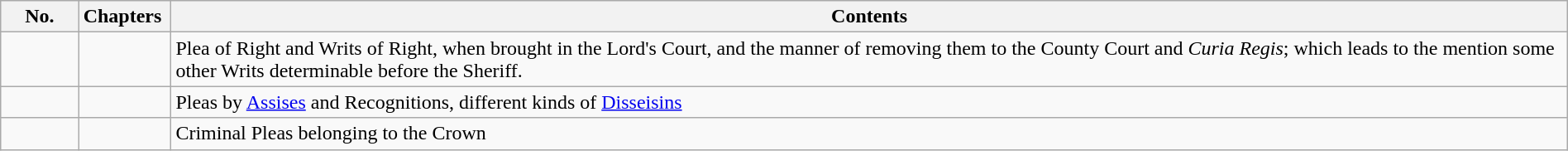<table class="wikitable" border="1" style="width:100%" cellpadding="4">
<tr>
<th>    No.    </th>
<th>Chapters </th>
<th>Contents</th>
</tr>
<tr>
<td></td>
<td></td>
<td>Plea of Right and Writs of Right, when brought in the Lord's Court, and the manner of removing them to the County Court and <em>Curia Regis</em>; which leads to the mention some other Writs determinable before the Sheriff.</td>
</tr>
<tr>
<td></td>
<td></td>
<td>Pleas by <a href='#'>Assises</a> and Recognitions, different kinds of <a href='#'>Disseisins</a></td>
</tr>
<tr>
<td></td>
<td></td>
<td>Criminal Pleas belonging to the Crown</td>
</tr>
</table>
